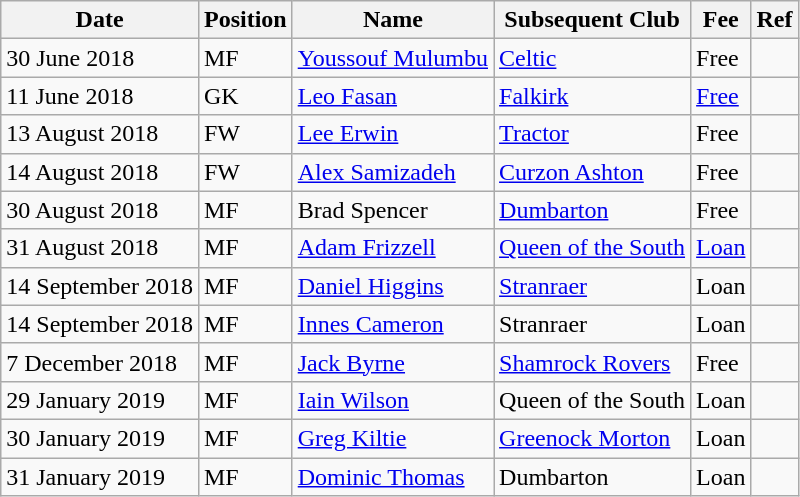<table class="wikitable">
<tr>
<th>Date</th>
<th>Position</th>
<th>Name</th>
<th>Subsequent Club</th>
<th>Fee</th>
<th>Ref</th>
</tr>
<tr>
<td>30 June 2018</td>
<td>MF</td>
<td> <a href='#'>Youssouf Mulumbu</a></td>
<td><a href='#'>Celtic</a></td>
<td>Free</td>
<td></td>
</tr>
<tr>
<td>11 June 2018</td>
<td>GK</td>
<td> <a href='#'>Leo Fasan</a></td>
<td><a href='#'>Falkirk</a></td>
<td><a href='#'>Free</a></td>
<td></td>
</tr>
<tr>
<td>13 August 2018</td>
<td>FW</td>
<td><a href='#'>Lee Erwin</a></td>
<td> <a href='#'>Tractor</a></td>
<td>Free</td>
<td></td>
</tr>
<tr>
<td>14 August 2018</td>
<td>FW</td>
<td> <a href='#'>Alex Samizadeh</a></td>
<td> <a href='#'>Curzon Ashton</a></td>
<td>Free</td>
<td></td>
</tr>
<tr>
<td>30 August 2018</td>
<td>MF</td>
<td> Brad Spencer</td>
<td><a href='#'>Dumbarton</a></td>
<td>Free</td>
<td></td>
</tr>
<tr>
<td>31 August 2018</td>
<td>MF</td>
<td><a href='#'>Adam Frizzell</a></td>
<td><a href='#'>Queen of the South</a></td>
<td><a href='#'>Loan</a></td>
<td></td>
</tr>
<tr>
<td>14 September 2018</td>
<td>MF</td>
<td><a href='#'>Daniel Higgins</a></td>
<td><a href='#'>Stranraer</a></td>
<td>Loan</td>
<td></td>
</tr>
<tr>
<td>14 September 2018</td>
<td>MF</td>
<td><a href='#'>Innes Cameron</a></td>
<td>Stranraer</td>
<td>Loan</td>
<td></td>
</tr>
<tr>
<td>7 December 2018</td>
<td>MF</td>
<td> <a href='#'>Jack Byrne</a></td>
<td> <a href='#'>Shamrock Rovers</a></td>
<td>Free</td>
<td></td>
</tr>
<tr>
<td>29 January 2019</td>
<td>MF</td>
<td><a href='#'>Iain Wilson</a></td>
<td>Queen of the South</td>
<td>Loan</td>
<td></td>
</tr>
<tr>
<td>30 January 2019</td>
<td>MF</td>
<td><a href='#'>Greg Kiltie</a></td>
<td><a href='#'>Greenock Morton</a></td>
<td>Loan</td>
<td></td>
</tr>
<tr>
<td>31 January 2019</td>
<td>MF</td>
<td><a href='#'>Dominic Thomas</a></td>
<td>Dumbarton</td>
<td>Loan</td>
<td></td>
</tr>
</table>
